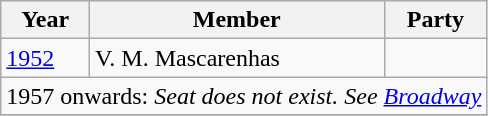<table class="wikitable sortable">
<tr>
<th>Year</th>
<th>Member</th>
<th colspan="2">Party</th>
</tr>
<tr>
<td><a href='#'>1952</a></td>
<td>V. M. Mascarenhas</td>
<td></td>
</tr>
<tr>
<td colspan="6" align="center">1957 onwards: <em>Seat does not exist. See <a href='#'>Broadway</a></em></td>
</tr>
<tr>
</tr>
</table>
